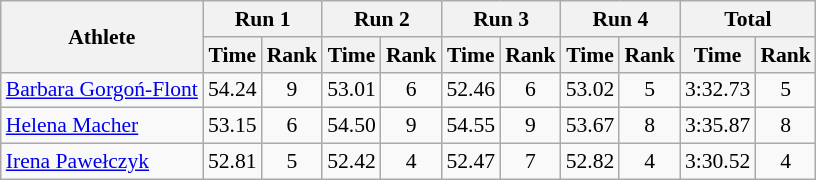<table class="wikitable" border="1" style="font-size:90%">
<tr>
<th rowspan="2">Athlete</th>
<th colspan="2">Run 1</th>
<th colspan="2">Run 2</th>
<th colspan="2">Run 3</th>
<th colspan="2">Run 4</th>
<th colspan="2">Total</th>
</tr>
<tr>
<th>Time</th>
<th>Rank</th>
<th>Time</th>
<th>Rank</th>
<th>Time</th>
<th>Rank</th>
<th>Time</th>
<th>Rank</th>
<th>Time</th>
<th>Rank</th>
</tr>
<tr>
<td><a href='#'>Barbara Gorgoń-Flont</a></td>
<td align="center">54.24</td>
<td align="center">9</td>
<td align="center">53.01</td>
<td align="center">6</td>
<td align="center">52.46</td>
<td align="center">6</td>
<td align="center">53.02</td>
<td align="center">5</td>
<td align="center">3:32.73</td>
<td align="center">5</td>
</tr>
<tr>
<td><a href='#'>Helena Macher</a></td>
<td align="center">53.15</td>
<td align="center">6</td>
<td align="center">54.50</td>
<td align="center">9</td>
<td align="center">54.55</td>
<td align="center">9</td>
<td align="center">53.67</td>
<td align="center">8</td>
<td align="center">3:35.87</td>
<td align="center">8</td>
</tr>
<tr>
<td><a href='#'>Irena Pawełczyk</a></td>
<td align="center">52.81</td>
<td align="center">5</td>
<td align="center">52.42</td>
<td align="center">4</td>
<td align="center">52.47</td>
<td align="center">7</td>
<td align="center">52.82</td>
<td align="center">4</td>
<td align="center">3:30.52</td>
<td align="center">4</td>
</tr>
</table>
